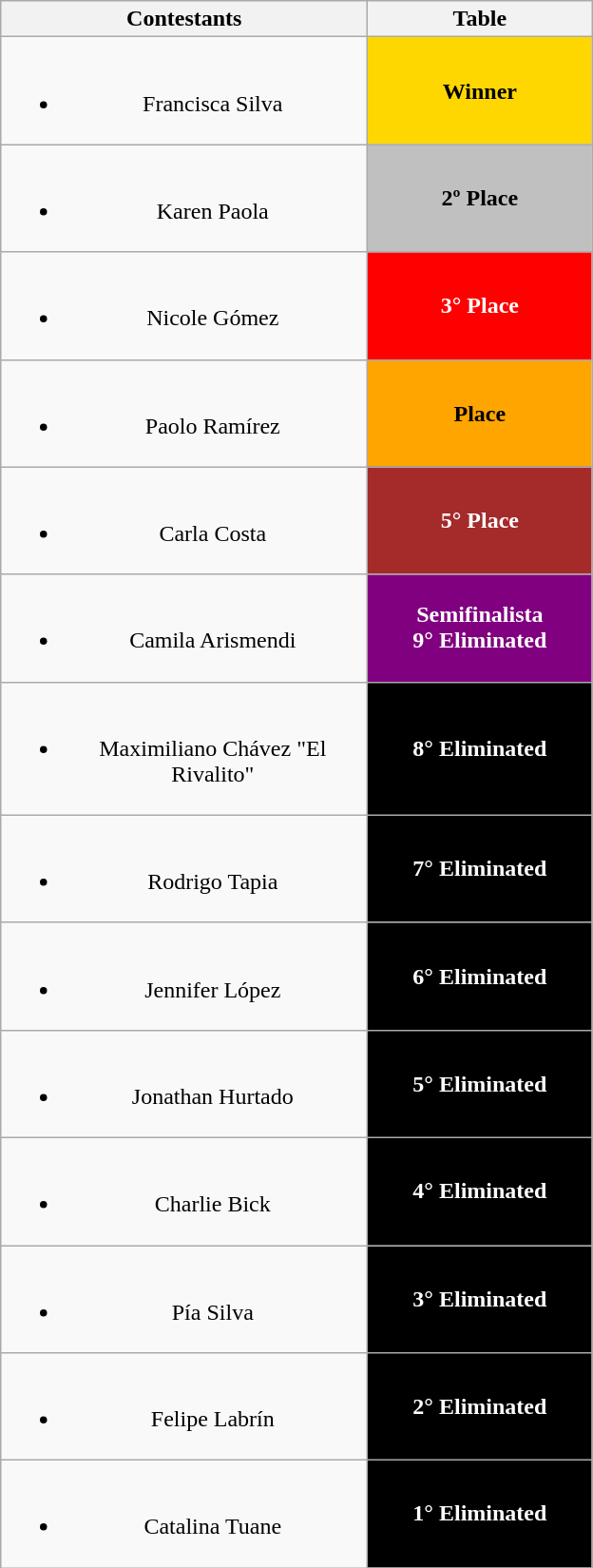<table class="wikitable" style="text-align:center">
<tr>
<th width="250">Contestants</th>
<th width="150">Table</th>
</tr>
<tr>
<td><br><ul><li> Francisca Silva</li></ul></td>
<td style="background:gold"><strong>Winner</strong></td>
</tr>
<tr>
<td><br><ul><li> Karen Paola</li></ul></td>
<td style="background:silver"><strong>2º Place</strong></td>
</tr>
<tr>
<td><br><ul><li> Nicole Gómez</li></ul></td>
<td style="background:red;color:White"><strong>3° Place</strong></td>
</tr>
<tr>
<td><br><ul><li> Paolo Ramírez</li></ul></td>
<td style="background:orange"><strong>Place</strong></td>
</tr>
<tr>
<td><br><ul><li> Carla Costa</li></ul></td>
<td style="background:Brown;color:White"><strong>5° Place</strong></td>
</tr>
<tr>
<td><br><ul><li> Camila Arismendi</li></ul></td>
<td style="background:Purple;color:White"><strong>Semifinalista<br>9° Eliminated</strong></td>
</tr>
<tr>
<td><br><ul><li> Maximiliano Chávez "El Rivalito"</li></ul></td>
<td style="background:black;color:White"><strong>8° Eliminated</strong></td>
</tr>
<tr>
<td><br><ul><li> Rodrigo Tapia</li></ul></td>
<td style="background:Black;color:White"><strong>7° Eliminated</strong></td>
</tr>
<tr>
<td><br><ul><li> Jennifer López</li></ul></td>
<td style="background:Black;color:White"><strong>6° Eliminated</strong></td>
</tr>
<tr>
<td><br><ul><li> Jonathan Hurtado</li></ul></td>
<td style="background:Black;color:White"><strong>5° Eliminated</strong></td>
</tr>
<tr>
<td><br><ul><li> Charlie Bick</li></ul></td>
<td style="background:Black;color:White"><strong>4° Eliminated</strong></td>
</tr>
<tr>
<td><br><ul><li> Pía Silva</li></ul></td>
<td style="background:Black;color:White"><strong>3° Eliminated</strong></td>
</tr>
<tr>
<td><br><ul><li> Felipe Labrín</li></ul></td>
<td style="background:Black;color:White"><strong>2° Eliminated</strong></td>
</tr>
<tr>
<td><br><ul><li> Catalina Tuane</li></ul></td>
<td style="background:Black;color:White"><strong>1° Eliminated</strong></td>
</tr>
</table>
